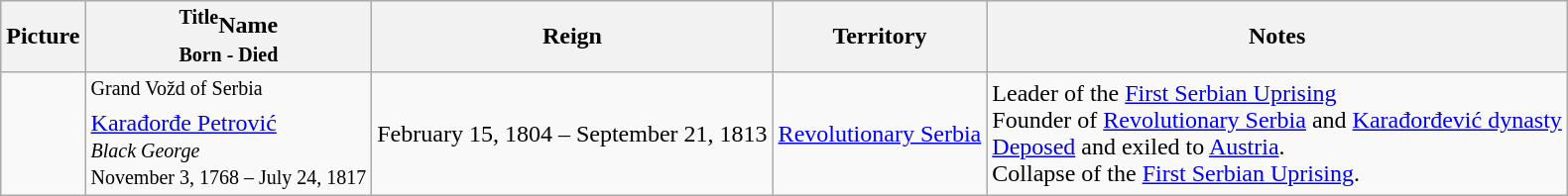<table class="wikitable">
<tr>
<th>Picture</th>
<th><sup>Title</sup>Name<br><small>Born - Died</small></th>
<th>Reign</th>
<th>Territory</th>
<th>Notes</th>
</tr>
<tr ->
<td></td>
<td><sup>Grand Vožd of Serbia</sup><br> <a href='#'>Karađorđe Petrović</a><br><small><em>Black George</em><br> November 3, 1768 – July 24, 1817</small></td>
<td>February 15, 1804 – September 21, 1813</td>
<td><a href='#'>Revolutionary Serbia</a></td>
<td>Leader of the <a href='#'>First Serbian Uprising</a> <br> Founder of <a href='#'>Revolutionary Serbia</a> and <a href='#'>Karađorđević dynasty</a> <br> <a href='#'>Deposed</a> and exiled to <a href='#'>Austria</a>. <br> Collapse of the <a href='#'>First Serbian Uprising</a>.</td>
</tr>
</table>
